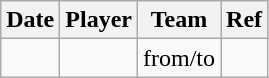<table class="wikitable">
<tr>
<th>Date</th>
<th>Player</th>
<th>Team</th>
<th>Ref</th>
</tr>
<tr>
<td></td>
<td></td>
<td>from/to</td>
<td></td>
</tr>
</table>
